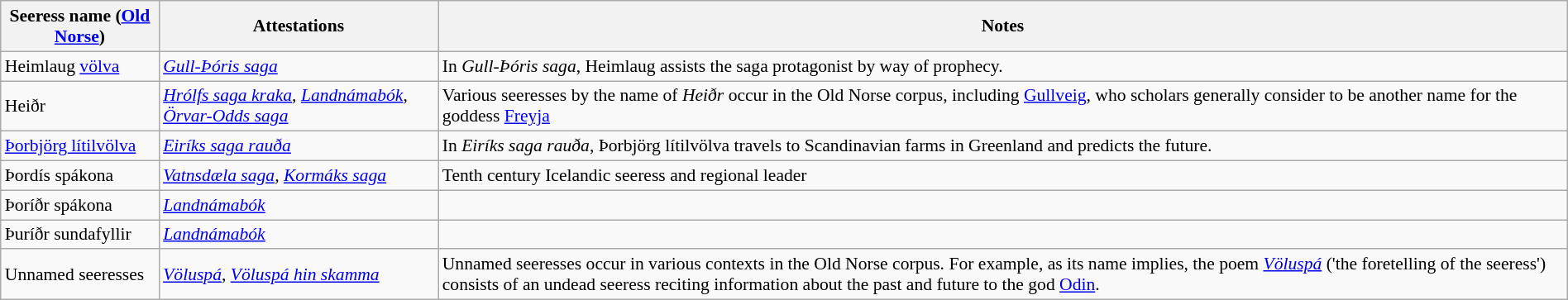<table class="wikitable sortable" style="font-size: 90%; width: 100%">
<tr>
<th>Seeress name (<a href='#'>Old Norse</a>)</th>
<th>Attestations</th>
<th class="unsortable">Notes</th>
</tr>
<tr>
<td>Heimlaug <a href='#'>völva</a></td>
<td><em><a href='#'>Gull-Þóris saga</a></em></td>
<td>In <em>Gull-Þóris saga</em>, Heimlaug assists the saga protagonist by way of prophecy.</td>
</tr>
<tr>
<td>Heiðr</td>
<td><em><a href='#'>Hrólfs saga kraka</a></em>, <em><a href='#'>Landnámabók</a></em>, <em><a href='#'>Örvar-Odds saga</a></em></td>
<td>Various seeresses by the name of <em>Heiðr</em> occur in the Old Norse corpus, including <a href='#'>Gullveig</a>, who scholars generally consider to be another name for the goddess <a href='#'>Freyja</a></td>
</tr>
<tr>
<td><a href='#'>Þorbjörg lítilvölva</a></td>
<td><em><a href='#'>Eiríks saga rauða</a></em></td>
<td>In <em>Eiríks saga rauða</em>, Þorbjörg lítilvölva travels to Scandinavian farms in Greenland and predicts the future.</td>
</tr>
<tr>
<td>Þordís spákona</td>
<td><em><a href='#'>Vatnsdæla saga</a>, <a href='#'>Kormáks saga</a></em></td>
<td>Tenth century Icelandic seeress and regional leader</td>
</tr>
<tr>
<td>Þoríðr spákona</td>
<td><em><a href='#'>Landnámabók</a></em></td>
<td></td>
</tr>
<tr>
<td>Þuríðr sundafyllir</td>
<td><em><a href='#'>Landnámabók</a></em></td>
<td></td>
</tr>
<tr>
<td>Unnamed seeresses</td>
<td><em><a href='#'>Völuspá</a></em>, <em><a href='#'>Völuspá hin skamma</a></em></td>
<td>Unnamed seeresses occur in various contexts in the Old Norse corpus. For example, as its name implies, the poem <em><a href='#'>Völuspá</a></em> ('the foretelling of the seeress') consists of an undead seeress reciting information about the past and future to the god <a href='#'>Odin</a>.</td>
</tr>
</table>
